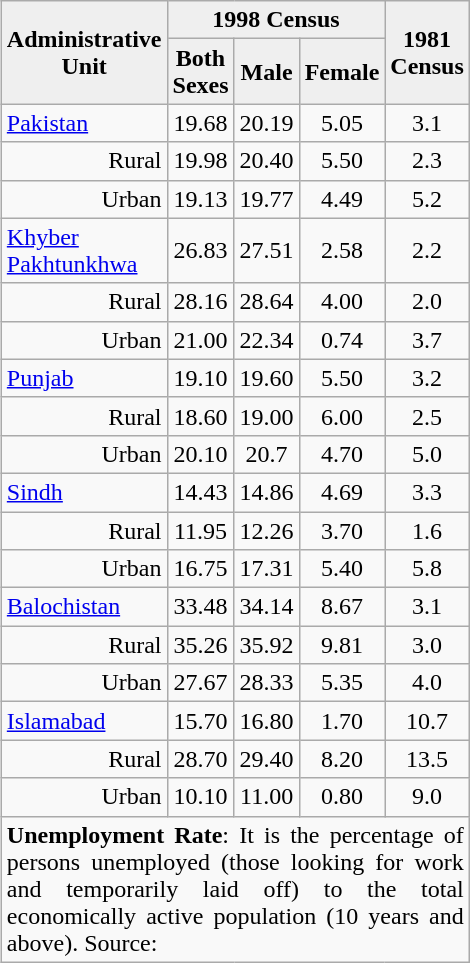<table class="wikitable"  style="float:right; text-align:center; margin:10px; width:300px;">
<tr>
<th style="background:#efefef;" rowspan=2>Administrative Unit</th>
<th style="background:#efefef; text-align:center;" colspan="3">1998 Census</th>
<th style="background:#efefef;" rowspan=2>1981 Census</th>
</tr>
<tr>
<th style="background:#efefef;">Both Sexes</th>
<th style="background:#efefef;">Male</th>
<th style="background:#efefef;">Female</th>
</tr>
<tr>
<td align=left><a href='#'>Pakistan</a></td>
<td>19.68</td>
<td>20.19</td>
<td>5.05</td>
<td>3.1</td>
</tr>
<tr>
<td align=right>Rural</td>
<td>19.98</td>
<td>20.40</td>
<td>5.50</td>
<td>2.3</td>
</tr>
<tr>
<td align=right>Urban</td>
<td>19.13</td>
<td>19.77</td>
<td>4.49</td>
<td>5.2</td>
</tr>
<tr>
<td align=left><a href='#'>Khyber Pakhtunkhwa</a></td>
<td>26.83</td>
<td>27.51</td>
<td>2.58</td>
<td>2.2</td>
</tr>
<tr>
<td align=right>Rural</td>
<td>28.16</td>
<td>28.64</td>
<td>4.00</td>
<td>2.0</td>
</tr>
<tr>
<td align=right>Urban</td>
<td>21.00</td>
<td>22.34</td>
<td>0.74</td>
<td>3.7</td>
</tr>
<tr>
<td align=left><a href='#'>Punjab</a></td>
<td>19.10</td>
<td>19.60</td>
<td>5.50</td>
<td>3.2</td>
</tr>
<tr>
<td align=right>Rural</td>
<td>18.60</td>
<td>19.00</td>
<td>6.00</td>
<td>2.5</td>
</tr>
<tr>
<td align=right>Urban</td>
<td>20.10</td>
<td>20.7</td>
<td>4.70</td>
<td>5.0</td>
</tr>
<tr>
<td align=left><a href='#'>Sindh</a></td>
<td>14.43</td>
<td>14.86</td>
<td>4.69</td>
<td>3.3</td>
</tr>
<tr>
<td align=right>Rural</td>
<td>11.95</td>
<td>12.26</td>
<td>3.70</td>
<td>1.6</td>
</tr>
<tr>
<td align=right>Urban</td>
<td>16.75</td>
<td>17.31</td>
<td>5.40</td>
<td>5.8</td>
</tr>
<tr>
<td align=left><a href='#'>Balochistan</a></td>
<td>33.48</td>
<td>34.14</td>
<td>8.67</td>
<td>3.1</td>
</tr>
<tr>
<td align=right>Rural</td>
<td>35.26</td>
<td>35.92</td>
<td>9.81</td>
<td>3.0</td>
</tr>
<tr>
<td align=right>Urban</td>
<td>27.67</td>
<td>28.33</td>
<td>5.35</td>
<td>4.0</td>
</tr>
<tr>
<td align=left><a href='#'>Islamabad</a></td>
<td align=center>15.70</td>
<td align=center>16.80</td>
<td align=center>1.70</td>
<td align=center>10.7</td>
</tr>
<tr>
<td align=right>Rural</td>
<td align=center>28.70</td>
<td align=center>29.40</td>
<td align=center>8.20</td>
<td align=center>13.5</td>
</tr>
<tr>
<td align=right>Urban</td>
<td align=center>10.10</td>
<td align=center>11.00</td>
<td align=center>0.80</td>
<td align=center>9.0</td>
</tr>
<tr>
<td style="text-align:justify;" colspan="5"><strong>Unemployment Rate</strong>: It is the percentage of persons unemployed (those looking for work and temporarily laid off) to the total economically active population (10 years and above). Source: </td>
</tr>
</table>
